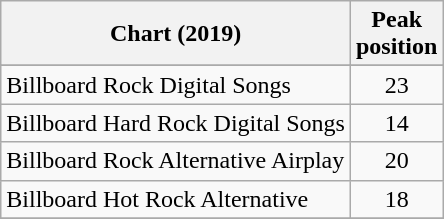<table class="wikitable plainrowheaders">
<tr>
<th>Chart (2019)</th>
<th>Peak<br>position</th>
</tr>
<tr>
</tr>
<tr>
<td>Billboard Rock Digital Songs</td>
<td align="center">23</td>
</tr>
<tr>
<td>Billboard Hard Rock Digital Songs</td>
<td align="center">14</td>
</tr>
<tr>
<td>Billboard Rock Alternative Airplay</td>
<td align="center">20</td>
</tr>
<tr>
<td>Billboard Hot Rock Alternative</td>
<td align="center">18</td>
</tr>
<tr>
</tr>
</table>
